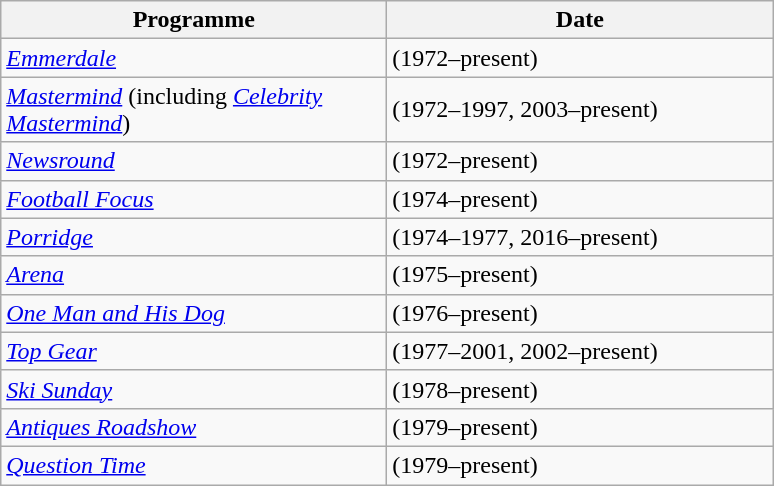<table class="wikitable">
<tr>
<th width=250>Programme</th>
<th width=250>Date</th>
</tr>
<tr>
<td><em><a href='#'>Emmerdale</a></em></td>
<td>(1972–present)</td>
</tr>
<tr>
<td><em><a href='#'>Mastermind</a></em> (including <em><a href='#'>Celebrity Mastermind</a></em>)</td>
<td>(1972–1997, 2003–present)</td>
</tr>
<tr>
<td><em><a href='#'>Newsround</a></em></td>
<td>(1972–present)</td>
</tr>
<tr>
<td><em><a href='#'>Football Focus</a></em></td>
<td>(1974–present)</td>
</tr>
<tr>
<td><em><a href='#'>Porridge</a></em></td>
<td>(1974–1977, 2016–present)</td>
</tr>
<tr>
<td><em><a href='#'>Arena</a></em></td>
<td>(1975–present)</td>
</tr>
<tr>
<td><em><a href='#'>One Man and His Dog</a></em></td>
<td>(1976–present)</td>
</tr>
<tr>
<td><em><a href='#'>Top Gear</a></em></td>
<td>(1977–2001, 2002–present)</td>
</tr>
<tr>
<td><em><a href='#'>Ski Sunday</a></em></td>
<td>(1978–present)</td>
</tr>
<tr>
<td><em><a href='#'>Antiques Roadshow</a></em></td>
<td>(1979–present)</td>
</tr>
<tr>
<td><em><a href='#'>Question Time</a></em></td>
<td>(1979–present)</td>
</tr>
</table>
